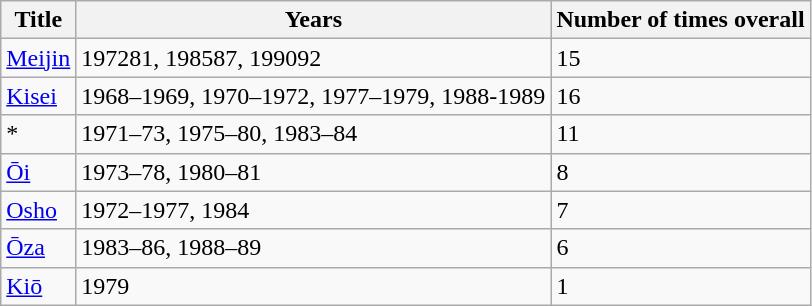<table class="wikitable">
<tr>
<th>Title</th>
<th>Years</th>
<th>Number of times overall</th>
</tr>
<tr>
<td><a href='#'>Meijin</a></td>
<td>197281, 198587, 199092</td>
<td>15</td>
</tr>
<tr>
<td><a href='#'>Kisei</a></td>
<td>1968–1969, 1970–1972, 1977–1979, 1988-1989</td>
<td>16</td>
</tr>
<tr>
<td>*</td>
<td>1971–73, 1975–80, 1983–84</td>
<td>11</td>
</tr>
<tr>
<td><a href='#'>Ōi</a></td>
<td>1973–78, 1980–81</td>
<td>8</td>
</tr>
<tr>
<td><a href='#'>Osho</a></td>
<td>1972–1977, 1984</td>
<td>7</td>
</tr>
<tr>
<td><a href='#'>Ōza</a></td>
<td>1983–86, 1988–89</td>
<td>6</td>
</tr>
<tr>
<td><a href='#'>Kiō</a></td>
<td>1979</td>
<td>1</td>
</tr>
</table>
